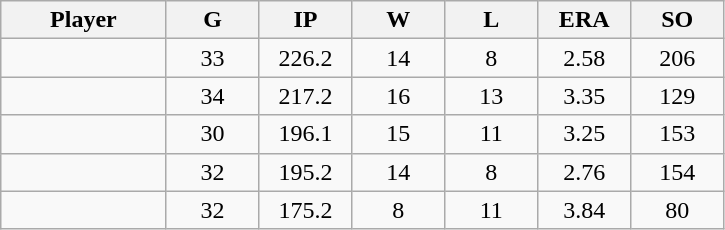<table class="wikitable sortable">
<tr>
<th bgcolor="#DDDDFF" width="16%">Player</th>
<th bgcolor="#DDDDFF" width="9%">G</th>
<th bgcolor="#DDDDFF" width="9%">IP</th>
<th bgcolor="#DDDDFF" width="9%">W</th>
<th bgcolor="#DDDDFF" width="9%">L</th>
<th bgcolor="#DDDDFF" width="9%">ERA</th>
<th bgcolor="#DDDDFF" width="9%">SO</th>
</tr>
<tr align="center">
<td></td>
<td>33</td>
<td>226.2</td>
<td>14</td>
<td>8</td>
<td>2.58</td>
<td>206</td>
</tr>
<tr align="center">
<td></td>
<td>34</td>
<td>217.2</td>
<td>16</td>
<td>13</td>
<td>3.35</td>
<td>129</td>
</tr>
<tr align="center">
<td></td>
<td>30</td>
<td>196.1</td>
<td>15</td>
<td>11</td>
<td>3.25</td>
<td>153</td>
</tr>
<tr align="center">
<td></td>
<td>32</td>
<td>195.2</td>
<td>14</td>
<td>8</td>
<td>2.76</td>
<td>154</td>
</tr>
<tr align="center">
<td></td>
<td>32</td>
<td>175.2</td>
<td>8</td>
<td>11</td>
<td>3.84</td>
<td>80</td>
</tr>
</table>
